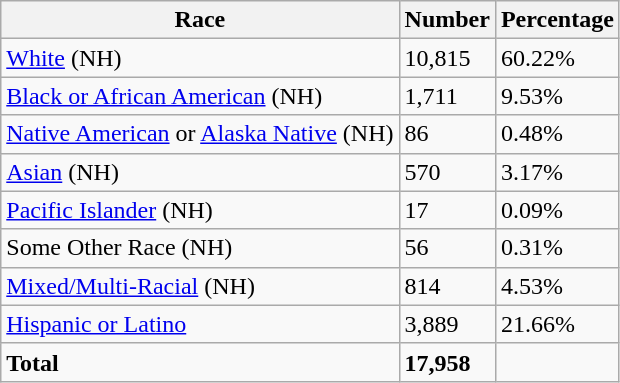<table class="wikitable">
<tr>
<th>Race</th>
<th>Number</th>
<th>Percentage</th>
</tr>
<tr>
<td><a href='#'>White</a> (NH)</td>
<td>10,815</td>
<td>60.22%</td>
</tr>
<tr>
<td><a href='#'>Black or African American</a> (NH)</td>
<td>1,711</td>
<td>9.53%</td>
</tr>
<tr>
<td><a href='#'>Native American</a> or <a href='#'>Alaska Native</a> (NH)</td>
<td>86</td>
<td>0.48%</td>
</tr>
<tr>
<td><a href='#'>Asian</a> (NH)</td>
<td>570</td>
<td>3.17%</td>
</tr>
<tr>
<td><a href='#'>Pacific Islander</a> (NH)</td>
<td>17</td>
<td>0.09%</td>
</tr>
<tr>
<td>Some Other Race (NH)</td>
<td>56</td>
<td>0.31%</td>
</tr>
<tr>
<td><a href='#'>Mixed/Multi-Racial</a> (NH)</td>
<td>814</td>
<td>4.53%</td>
</tr>
<tr>
<td><a href='#'>Hispanic or Latino</a></td>
<td>3,889</td>
<td>21.66%</td>
</tr>
<tr>
<td><strong>Total</strong></td>
<td><strong>17,958</strong></td>
<td></td>
</tr>
</table>
